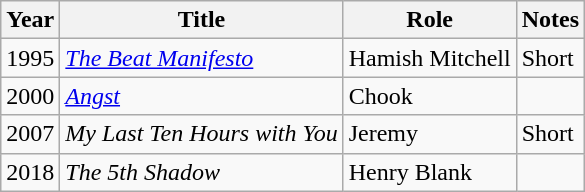<table class="wikitable">
<tr>
<th>Year</th>
<th>Title</th>
<th>Role</th>
<th>Notes</th>
</tr>
<tr>
<td>1995</td>
<td><em><a href='#'>The Beat Manifesto</a></em></td>
<td>Hamish Mitchell</td>
<td>Short</td>
</tr>
<tr>
<td>2000</td>
<td><em><a href='#'>Angst</a></em></td>
<td>Chook</td>
<td></td>
</tr>
<tr>
<td>2007</td>
<td><em>My Last Ten Hours with You</em></td>
<td>Jeremy</td>
<td>Short</td>
</tr>
<tr>
<td>2018</td>
<td><em>The 5th Shadow</em></td>
<td>Henry Blank</td>
<td></td>
</tr>
</table>
